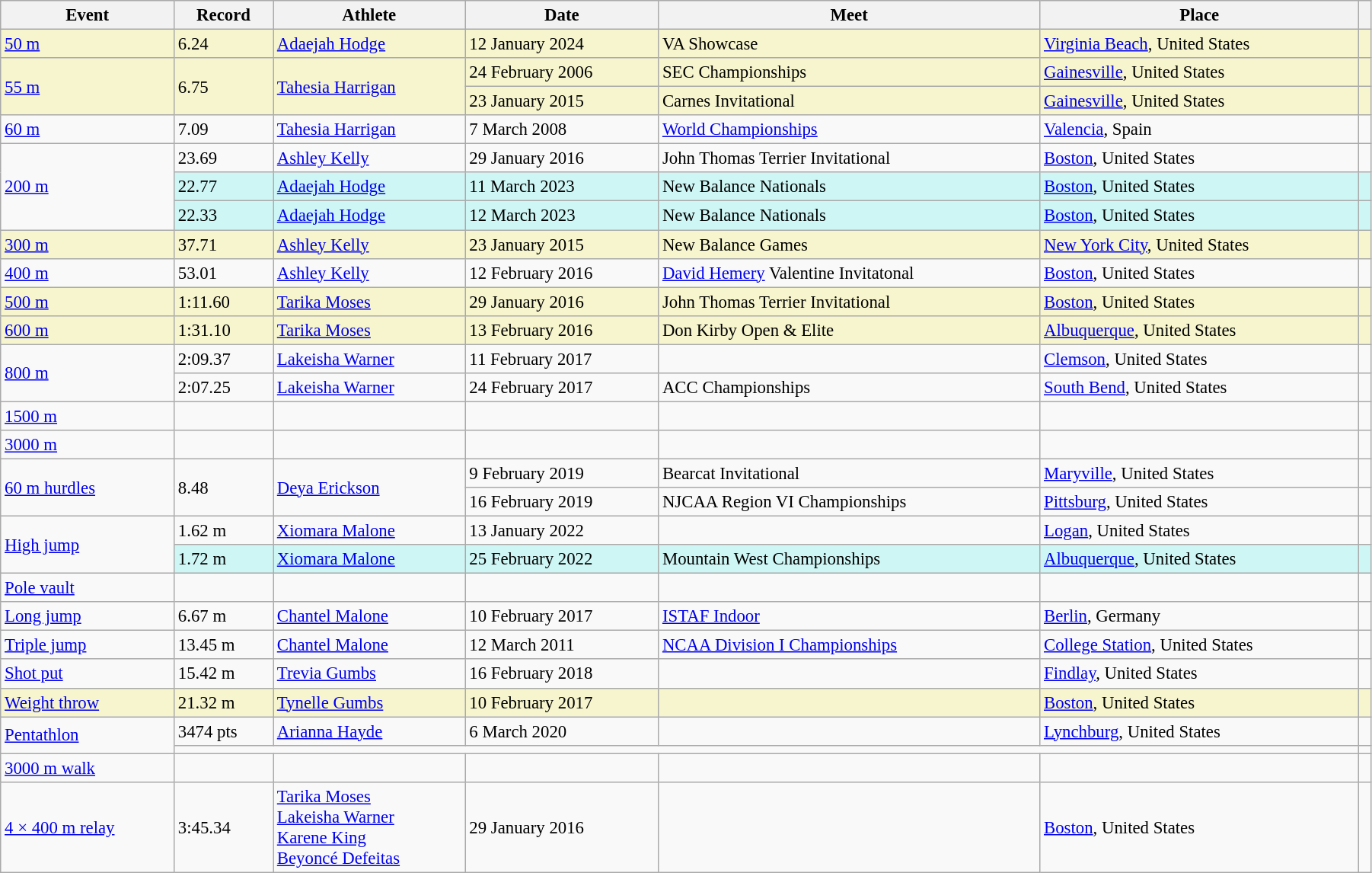<table class="wikitable" style="font-size:95%; width: 95%;">
<tr>
<th>Event</th>
<th>Record</th>
<th>Athlete</th>
<th>Date</th>
<th>Meet</th>
<th>Place</th>
<th></th>
</tr>
<tr style="background:#f6f5ce;">
<td><a href='#'>50 m</a></td>
<td>6.24</td>
<td><a href='#'>Adaejah Hodge</a></td>
<td>12 January 2024</td>
<td>VA Showcase</td>
<td><a href='#'>Virginia Beach</a>, United States</td>
<td></td>
</tr>
<tr style="background:#f6f5ce;">
<td rowspan=2><a href='#'>55 m</a></td>
<td rowspan=2>6.75</td>
<td rowspan=2><a href='#'>Tahesia Harrigan</a></td>
<td>24 February 2006</td>
<td>SEC Championships</td>
<td><a href='#'>Gainesville</a>, United States</td>
<td></td>
</tr>
<tr style="background:#f6f5ce;">
<td>23 January 2015</td>
<td>Carnes Invitational</td>
<td><a href='#'>Gainesville</a>, United States</td>
<td></td>
</tr>
<tr>
<td><a href='#'>60 m</a></td>
<td>7.09</td>
<td><a href='#'>Tahesia Harrigan</a></td>
<td>7 March 2008</td>
<td><a href='#'>World Championships</a></td>
<td><a href='#'>Valencia</a>, Spain</td>
<td></td>
</tr>
<tr>
<td rowspan=3><a href='#'>200 m</a></td>
<td>23.69</td>
<td><a href='#'>Ashley Kelly</a></td>
<td>29 January 2016</td>
<td>John Thomas Terrier Invitational</td>
<td><a href='#'>Boston</a>, United States</td>
<td></td>
</tr>
<tr bgcolor="#CEF6F5">
<td>22.77</td>
<td><a href='#'>Adaejah Hodge</a></td>
<td>11 March 2023</td>
<td>New Balance Nationals</td>
<td><a href='#'>Boston</a>, United States</td>
<td></td>
</tr>
<tr bgcolor="#CEF6F5">
<td>22.33</td>
<td><a href='#'>Adaejah Hodge</a></td>
<td>12 March 2023</td>
<td>New Balance Nationals</td>
<td><a href='#'>Boston</a>, United States</td>
<td></td>
</tr>
<tr style="background:#f6f5ce;">
<td><a href='#'>300 m</a></td>
<td>37.71</td>
<td><a href='#'>Ashley Kelly</a></td>
<td>23 January 2015</td>
<td>New Balance Games</td>
<td><a href='#'>New York City</a>, United States</td>
<td></td>
</tr>
<tr>
<td><a href='#'>400 m</a></td>
<td>53.01</td>
<td><a href='#'>Ashley Kelly</a></td>
<td>12 February 2016</td>
<td><a href='#'>David Hemery</a> Valentine Invitatonal</td>
<td><a href='#'>Boston</a>, United States</td>
<td></td>
</tr>
<tr style="background:#f6f5ce;">
<td><a href='#'>500 m</a></td>
<td>1:11.60</td>
<td><a href='#'>Tarika Moses</a></td>
<td>29 January 2016</td>
<td>John Thomas Terrier Invitational</td>
<td><a href='#'>Boston</a>, United States</td>
<td></td>
</tr>
<tr style="background:#f6f5ce;">
<td><a href='#'>600 m</a></td>
<td>1:31.10 </td>
<td><a href='#'>Tarika Moses</a></td>
<td>13 February 2016</td>
<td>Don Kirby Open & Elite</td>
<td><a href='#'>Albuquerque</a>, United States</td>
<td></td>
</tr>
<tr>
<td rowspan=2><a href='#'>800 m</a></td>
<td>2:09.37</td>
<td><a href='#'>Lakeisha Warner</a></td>
<td>11 February 2017</td>
<td></td>
<td><a href='#'>Clemson</a>, United States</td>
<td></td>
</tr>
<tr>
<td>2:07.25 </td>
<td><a href='#'>Lakeisha Warner</a></td>
<td>24 February 2017</td>
<td>ACC Championships</td>
<td><a href='#'>South Bend</a>, United States</td>
<td></td>
</tr>
<tr>
<td><a href='#'>1500 m</a></td>
<td></td>
<td></td>
<td></td>
<td></td>
<td></td>
<td></td>
</tr>
<tr>
<td><a href='#'>3000 m</a></td>
<td></td>
<td></td>
<td></td>
<td></td>
<td></td>
<td></td>
</tr>
<tr>
<td rowspan=2><a href='#'>60 m hurdles</a></td>
<td rowspan=2>8.48</td>
<td rowspan=2><a href='#'>Deya Erickson</a></td>
<td>9 February 2019</td>
<td>Bearcat Invitational</td>
<td><a href='#'>Maryville</a>, United States</td>
<td></td>
</tr>
<tr>
<td>16 February 2019</td>
<td>NJCAA Region VI Championships</td>
<td><a href='#'>Pittsburg</a>, United States</td>
<td></td>
</tr>
<tr>
<td rowspan=2><a href='#'>High jump</a></td>
<td>1.62 m </td>
<td><a href='#'>Xiomara Malone</a></td>
<td>13 January 2022</td>
<td></td>
<td><a href='#'>Logan</a>, United States</td>
<td></td>
</tr>
<tr bgcolor="#CEF6F5">
<td>1.72 m </td>
<td><a href='#'>Xiomara Malone</a></td>
<td>25 February 2022</td>
<td>Mountain West Championships</td>
<td><a href='#'>Albuquerque</a>, United States</td>
<td></td>
</tr>
<tr>
<td><a href='#'>Pole vault</a></td>
<td></td>
<td></td>
<td></td>
<td></td>
<td></td>
<td></td>
</tr>
<tr>
<td><a href='#'>Long jump</a></td>
<td>6.67 m</td>
<td><a href='#'>Chantel Malone</a></td>
<td>10 February 2017</td>
<td><a href='#'>ISTAF Indoor</a></td>
<td><a href='#'>Berlin</a>, Germany</td>
<td></td>
</tr>
<tr>
<td><a href='#'>Triple jump</a></td>
<td>13.45 m</td>
<td><a href='#'>Chantel Malone</a></td>
<td>12 March 2011</td>
<td><a href='#'>NCAA Division I Championships</a></td>
<td><a href='#'>College Station</a>, United States</td>
<td></td>
</tr>
<tr>
<td><a href='#'>Shot put</a></td>
<td>15.42 m</td>
<td><a href='#'>Trevia Gumbs</a></td>
<td>16 February 2018</td>
<td></td>
<td><a href='#'>Findlay</a>, United States</td>
<td></td>
</tr>
<tr style="background:#f6f5ce;">
<td><a href='#'>Weight throw</a></td>
<td>21.32 m</td>
<td><a href='#'>Tynelle Gumbs</a></td>
<td>10 February 2017</td>
<td></td>
<td><a href='#'>Boston</a>, United States</td>
<td></td>
</tr>
<tr>
<td rowspan=2><a href='#'>Pentathlon</a></td>
<td>3474 pts</td>
<td><a href='#'>Arianna Hayde</a></td>
<td>6 March 2020</td>
<td></td>
<td><a href='#'>Lynchburg</a>, United States</td>
<td></td>
</tr>
<tr>
<td colspan=5></td>
<td></td>
</tr>
<tr>
<td><a href='#'>3000 m walk</a></td>
<td></td>
<td></td>
<td></td>
<td></td>
<td></td>
<td></td>
</tr>
<tr>
<td><a href='#'>4 × 400 m relay</a></td>
<td>3:45.34</td>
<td><a href='#'>Tarika Moses</a><br><a href='#'>Lakeisha Warner</a><br><a href='#'>Karene King</a><br><a href='#'>Beyoncé Defeitas</a></td>
<td>29 January 2016</td>
<td></td>
<td><a href='#'>Boston</a>, United States</td>
<td></td>
</tr>
</table>
